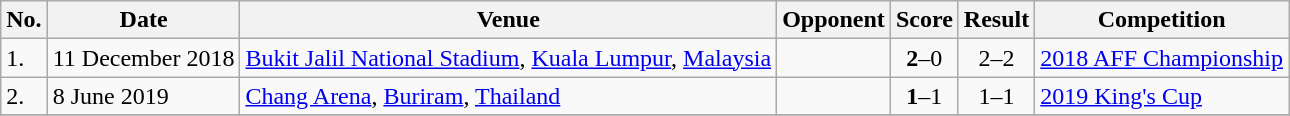<table class="wikitable">
<tr>
<th>No.</th>
<th>Date</th>
<th>Venue</th>
<th>Opponent</th>
<th>Score</th>
<th>Result</th>
<th>Competition</th>
</tr>
<tr>
<td>1.</td>
<td>11 December 2018</td>
<td><a href='#'>Bukit Jalil National Stadium</a>, <a href='#'>Kuala Lumpur</a>, <a href='#'>Malaysia</a></td>
<td></td>
<td align=center><strong>2</strong>–0</td>
<td align=center>2–2</td>
<td><a href='#'>2018 AFF Championship</a></td>
</tr>
<tr>
<td>2.</td>
<td>8 June 2019</td>
<td><a href='#'>Chang Arena</a>, <a href='#'>Buriram</a>, <a href='#'>Thailand</a></td>
<td></td>
<td align=center><strong>1</strong>–1</td>
<td align=center>1–1 </td>
<td><a href='#'>2019 King's Cup</a></td>
</tr>
<tr>
</tr>
</table>
